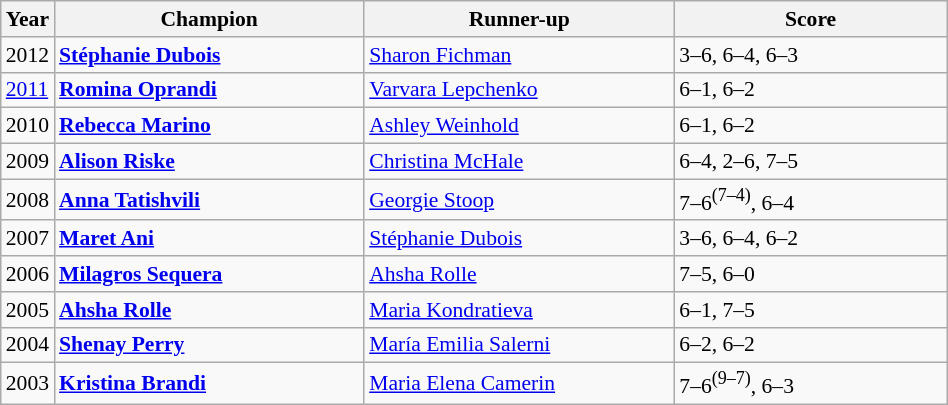<table class="wikitable" style="font-size:90%">
<tr>
<th>Year</th>
<th width="200">Champion</th>
<th width="200">Runner-up</th>
<th width="175">Score</th>
</tr>
<tr>
<td>2012</td>
<td> <strong><a href='#'>Stéphanie Dubois</a></strong></td>
<td> <a href='#'>Sharon Fichman</a></td>
<td>3–6, 6–4, 6–3</td>
</tr>
<tr>
<td><a href='#'>2011</a></td>
<td> <strong><a href='#'>Romina Oprandi</a></strong></td>
<td> <a href='#'>Varvara Lepchenko</a></td>
<td>6–1, 6–2</td>
</tr>
<tr>
<td>2010</td>
<td> <strong><a href='#'>Rebecca Marino</a></strong></td>
<td> <a href='#'>Ashley Weinhold</a></td>
<td>6–1, 6–2</td>
</tr>
<tr>
<td>2009</td>
<td> <strong><a href='#'>Alison Riske</a></strong></td>
<td> <a href='#'>Christina McHale</a></td>
<td>6–4, 2–6, 7–5</td>
</tr>
<tr>
<td>2008</td>
<td> <strong><a href='#'>Anna Tatishvili</a></strong></td>
<td> <a href='#'>Georgie Stoop</a></td>
<td>7–6<sup>(7–4)</sup>, 6–4</td>
</tr>
<tr>
<td>2007</td>
<td> <strong><a href='#'>Maret Ani</a></strong></td>
<td> <a href='#'>Stéphanie Dubois</a></td>
<td>3–6, 6–4, 6–2</td>
</tr>
<tr>
<td>2006</td>
<td> <strong><a href='#'>Milagros Sequera</a></strong></td>
<td> <a href='#'>Ahsha Rolle</a></td>
<td>7–5, 6–0</td>
</tr>
<tr>
<td>2005</td>
<td> <strong><a href='#'>Ahsha Rolle</a></strong></td>
<td> <a href='#'>Maria Kondratieva</a></td>
<td>6–1, 7–5</td>
</tr>
<tr>
<td>2004</td>
<td> <strong><a href='#'>Shenay Perry</a></strong></td>
<td> <a href='#'>María Emilia Salerni</a></td>
<td>6–2, 6–2</td>
</tr>
<tr>
<td>2003</td>
<td> <strong><a href='#'>Kristina Brandi</a></strong></td>
<td> <a href='#'>Maria Elena Camerin</a></td>
<td>7–6<sup>(9–7)</sup>, 6–3</td>
</tr>
</table>
